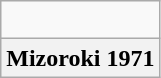<table class="wikitable">
<tr align="right">
<td><br></td>
</tr>
<tr align="center">
<th>Mizoroki 1971</th>
</tr>
</table>
